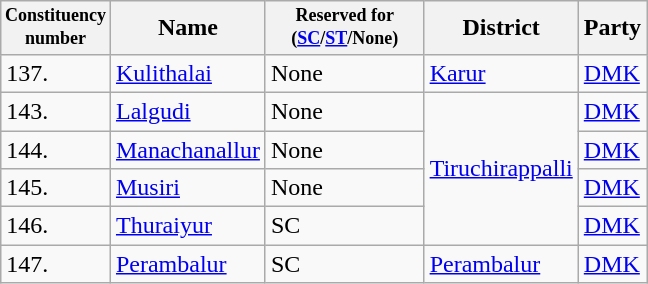<table class="wikitable sortable">
<tr>
<th width="50px" style="font-size:75%">Constituency number</th>
<th>Name</th>
<th width="100px" style="font-size:75%">Reserved for (<a href='#'>SC</a>/<a href='#'>ST</a>/None)</th>
<th>District</th>
<th>Party</th>
</tr>
<tr>
<td>137.</td>
<td><a href='#'>Kulithalai</a></td>
<td>None</td>
<td><a href='#'>Karur</a></td>
<td><a href='#'>DMK</a></td>
</tr>
<tr>
<td>143.</td>
<td><a href='#'>Lalgudi</a></td>
<td>None</td>
<td rowspan="4"><a href='#'>Tiruchirappalli</a></td>
<td><a href='#'>DMK</a></td>
</tr>
<tr>
<td>144.</td>
<td><a href='#'>Manachanallur</a></td>
<td>None</td>
<td><a href='#'>DMK</a></td>
</tr>
<tr>
<td>145.</td>
<td><a href='#'>Musiri</a></td>
<td>None</td>
<td><a href='#'>DMK</a></td>
</tr>
<tr>
<td>146.</td>
<td><a href='#'>Thuraiyur</a></td>
<td>SC</td>
<td><a href='#'>DMK</a></td>
</tr>
<tr>
<td>147.</td>
<td><a href='#'>Perambalur</a></td>
<td>SC</td>
<td><a href='#'>Perambalur</a></td>
<td><a href='#'>DMK</a></td>
</tr>
</table>
